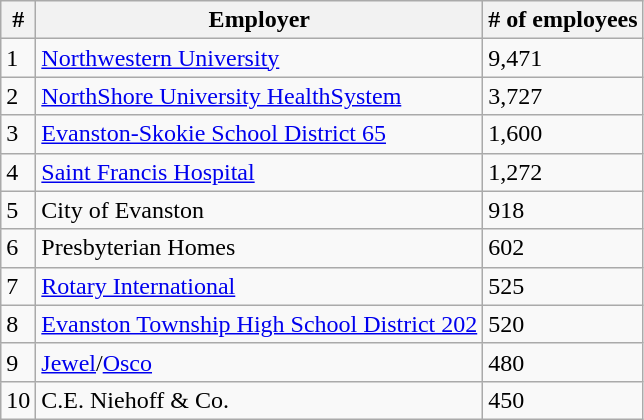<table class="wikitable">
<tr>
<th>#</th>
<th>Employer</th>
<th># of employees</th>
</tr>
<tr>
<td>1</td>
<td><a href='#'>Northwestern University</a></td>
<td>9,471</td>
</tr>
<tr>
<td>2</td>
<td><a href='#'>NorthShore University HealthSystem</a></td>
<td>3,727</td>
</tr>
<tr>
<td>3</td>
<td><a href='#'>Evanston-Skokie School District 65</a></td>
<td>1,600</td>
</tr>
<tr>
<td>4</td>
<td><a href='#'>Saint Francis Hospital</a></td>
<td>1,272</td>
</tr>
<tr>
<td>5</td>
<td>City of Evanston</td>
<td>918</td>
</tr>
<tr>
<td>6</td>
<td>Presbyterian Homes</td>
<td>602</td>
</tr>
<tr>
<td>7</td>
<td><a href='#'>Rotary International</a></td>
<td>525</td>
</tr>
<tr>
<td>8</td>
<td><a href='#'>Evanston Township High School District 202</a></td>
<td>520</td>
</tr>
<tr>
<td>9</td>
<td><a href='#'>Jewel</a>/<a href='#'>Osco</a></td>
<td>480</td>
</tr>
<tr>
<td>10</td>
<td>C.E. Niehoff & Co.</td>
<td>450</td>
</tr>
</table>
